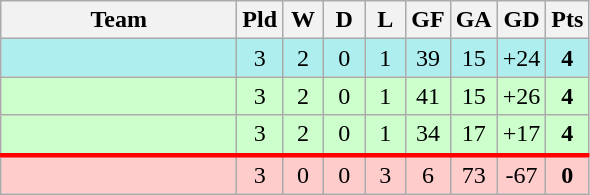<table class="wikitable" style="text-align:center;">
<tr>
<th width=150>Team</th>
<th width=20>Pld</th>
<th width=20>W</th>
<th width=20>D</th>
<th width=20>L</th>
<th width=20>GF</th>
<th width=20>GA</th>
<th width=20>GD</th>
<th width=20>Pts</th>
</tr>
<tr bgcolor="#afeeee">
<td align="left"></td>
<td>3</td>
<td>2</td>
<td>0</td>
<td>1</td>
<td>39</td>
<td>15</td>
<td>+24</td>
<td><strong>4</strong></td>
</tr>
<tr bgcolor="#ccffcc">
<td align="left"></td>
<td>3</td>
<td>2</td>
<td>0</td>
<td>1</td>
<td>41</td>
<td>15</td>
<td>+26</td>
<td><strong>4</strong></td>
</tr>
<tr bgcolor="#ccffcc" style ="border-bottom:3px solid red;">
<td align="left"></td>
<td>3</td>
<td>2</td>
<td>0</td>
<td>1</td>
<td>34</td>
<td>17</td>
<td>+17</td>
<td><strong>4</strong></td>
</tr>
<tr bgcolor="#ffcccc">
<td align="left"></td>
<td>3</td>
<td>0</td>
<td>0</td>
<td>3</td>
<td>6</td>
<td>73</td>
<td>-67</td>
<td><strong>0</strong></td>
</tr>
</table>
